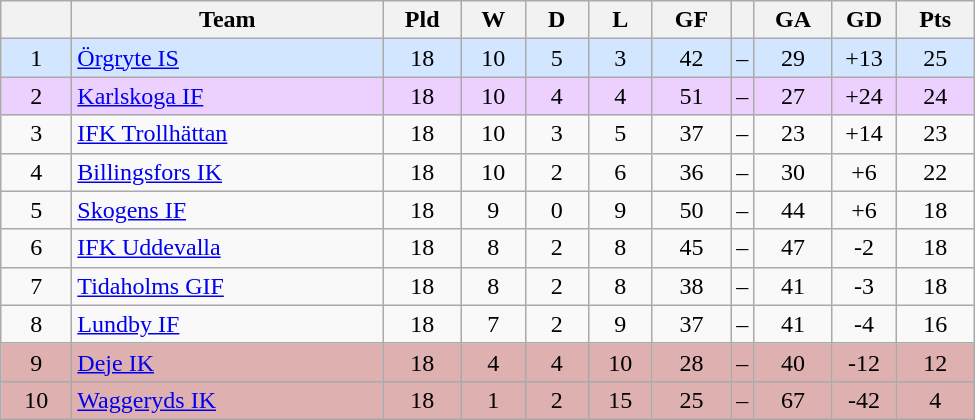<table class="wikitable" style="text-align: center;">
<tr>
<th style="width: 40px;"></th>
<th style="width: 200px;">Team</th>
<th style="width: 45px;">Pld</th>
<th style="width: 35px;">W</th>
<th style="width: 35px;">D</th>
<th style="width: 35px;">L</th>
<th style="width: 45px;">GF</th>
<th></th>
<th style="width: 45px;">GA</th>
<th style="width: 35px;">GD</th>
<th style="width: 45px;">Pts</th>
</tr>
<tr style="background: #d2e6ff">
<td>1</td>
<td style="text-align: left;"><a href='#'>Örgryte IS</a></td>
<td>18</td>
<td>10</td>
<td>5</td>
<td>3</td>
<td>42</td>
<td>–</td>
<td>29</td>
<td>+13</td>
<td>25</td>
</tr>
<tr style="background: #ecd1ff">
<td>2</td>
<td style="text-align: left;"><a href='#'>Karlskoga IF</a></td>
<td>18</td>
<td>10</td>
<td>4</td>
<td>4</td>
<td>51</td>
<td>–</td>
<td>27</td>
<td>+24</td>
<td>24</td>
</tr>
<tr>
<td>3</td>
<td style="text-align: left;"><a href='#'>IFK Trollhättan</a></td>
<td>18</td>
<td>10</td>
<td>3</td>
<td>5</td>
<td>37</td>
<td>–</td>
<td>23</td>
<td>+14</td>
<td>23</td>
</tr>
<tr>
<td>4</td>
<td style="text-align: left;"><a href='#'>Billingsfors IK</a></td>
<td>18</td>
<td>10</td>
<td>2</td>
<td>6</td>
<td>36</td>
<td>–</td>
<td>30</td>
<td>+6</td>
<td>22</td>
</tr>
<tr>
<td>5</td>
<td style="text-align: left;"><a href='#'>Skogens IF</a></td>
<td>18</td>
<td>9</td>
<td>0</td>
<td>9</td>
<td>50</td>
<td>–</td>
<td>44</td>
<td>+6</td>
<td>18</td>
</tr>
<tr>
<td>6</td>
<td style="text-align: left;"><a href='#'>IFK Uddevalla</a></td>
<td>18</td>
<td>8</td>
<td>2</td>
<td>8</td>
<td>45</td>
<td>–</td>
<td>47</td>
<td>-2</td>
<td>18</td>
</tr>
<tr>
<td>7</td>
<td style="text-align: left;"><a href='#'>Tidaholms GIF</a></td>
<td>18</td>
<td>8</td>
<td>2</td>
<td>8</td>
<td>38</td>
<td>–</td>
<td>41</td>
<td>-3</td>
<td>18</td>
</tr>
<tr>
<td>8</td>
<td style="text-align: left;"><a href='#'>Lundby IF</a></td>
<td>18</td>
<td>7</td>
<td>2</td>
<td>9</td>
<td>37</td>
<td>–</td>
<td>41</td>
<td>-4</td>
<td>16</td>
</tr>
<tr style="background: #deb0b0">
<td>9</td>
<td style="text-align: left;"><a href='#'>Deje IK</a></td>
<td>18</td>
<td>4</td>
<td>4</td>
<td>10</td>
<td>28</td>
<td>–</td>
<td>40</td>
<td>-12</td>
<td>12</td>
</tr>
<tr style="background: #deb0b0">
<td>10</td>
<td style="text-align: left;"><a href='#'>Waggeryds IK</a></td>
<td>18</td>
<td>1</td>
<td>2</td>
<td>15</td>
<td>25</td>
<td>–</td>
<td>67</td>
<td>-42</td>
<td>4</td>
</tr>
</table>
